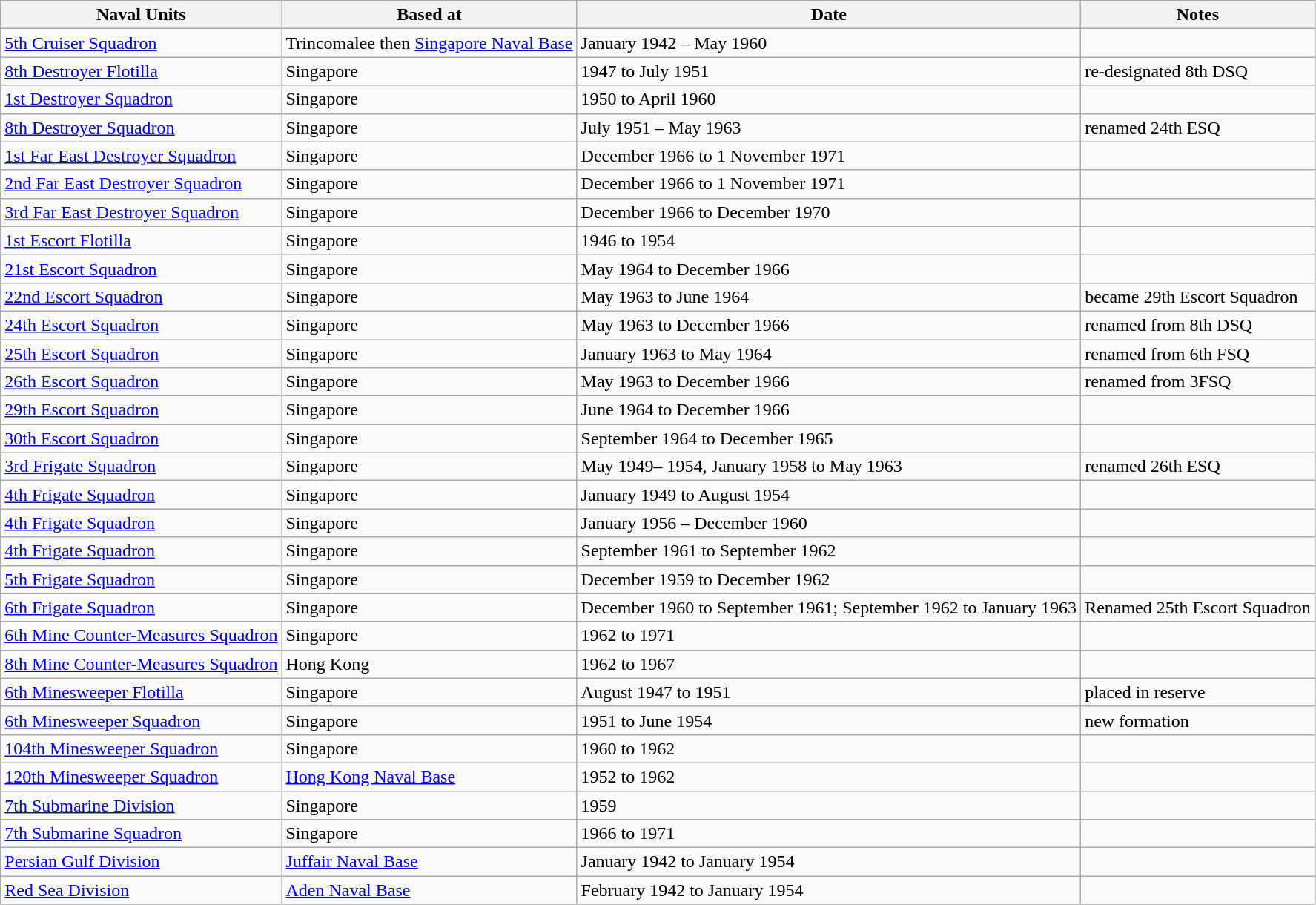<table class="wikitable sortable">
<tr>
<th>Naval Units</th>
<th>Based at</th>
<th>Date</th>
<th>Notes</th>
</tr>
<tr>
<td><a href='#'>5th Cruiser Squadron</a></td>
<td>Trincomalee then <a href='#'>Singapore Naval Base</a></td>
<td>January 1942 – May 1960</td>
<td></td>
</tr>
<tr>
<td><a href='#'>8th Destroyer Flotilla</a></td>
<td>Singapore</td>
<td>1947 to July 1951</td>
<td>re-designated 8th DSQ</td>
</tr>
<tr>
<td><a href='#'>1st Destroyer Squadron</a></td>
<td>Singapore</td>
<td>1950 to April 1960</td>
<td></td>
</tr>
<tr>
<td><a href='#'>8th Destroyer Squadron</a></td>
<td>Singapore</td>
<td>July 1951 – May 1963</td>
<td>renamed 24th ESQ</td>
</tr>
<tr>
<td><a href='#'>1st Far East Destroyer Squadron</a></td>
<td>Singapore</td>
<td>December 1966 to 1 November 1971</td>
<td></td>
</tr>
<tr>
<td><a href='#'>2nd Far East Destroyer Squadron</a></td>
<td>Singapore</td>
<td>December 1966 to 1 November 1971</td>
<td></td>
</tr>
<tr>
<td><a href='#'>3rd Far East Destroyer Squadron</a></td>
<td>Singapore</td>
<td>December 1966 to December 1970</td>
<td></td>
</tr>
<tr>
<td><a href='#'>1st Escort Flotilla</a></td>
<td>Singapore</td>
<td>1946 to 1954</td>
<td></td>
</tr>
<tr>
<td><a href='#'>21st Escort Squadron</a></td>
<td>Singapore</td>
<td>May 1964 to December 1966</td>
<td></td>
</tr>
<tr>
<td><a href='#'>22nd Escort Squadron</a></td>
<td>Singapore</td>
<td>May 1963 to June 1964</td>
<td>became 29th Escort Squadron</td>
</tr>
<tr>
<td><a href='#'>24th Escort Squadron</a></td>
<td>Singapore</td>
<td>May 1963 to December 1966</td>
<td>renamed from 8th DSQ</td>
</tr>
<tr>
<td><a href='#'>25th Escort Squadron</a></td>
<td>Singapore</td>
<td>January 1963 to May 1964</td>
<td>renamed from 6th FSQ</td>
</tr>
<tr>
<td><a href='#'>26th Escort Squadron</a></td>
<td>Singapore</td>
<td>May 1963 to December 1966</td>
<td>renamed from 3FSQ</td>
</tr>
<tr>
<td><a href='#'>29th Escort Squadron</a></td>
<td>Singapore</td>
<td>June 1964 to December 1966</td>
<td></td>
</tr>
<tr>
<td><a href='#'>30th Escort Squadron</a></td>
<td>Singapore</td>
<td>September 1964 to December 1965</td>
<td></td>
</tr>
<tr>
<td><a href='#'>3rd Frigate Squadron</a></td>
<td>Singapore</td>
<td>May 1949– 1954, January 1958 to May 1963</td>
<td>renamed 26th ESQ</td>
</tr>
<tr>
<td><a href='#'>4th Frigate Squadron</a></td>
<td>Singapore</td>
<td>January 1949 to August 1954</td>
<td></td>
</tr>
<tr>
<td><a href='#'>4th Frigate Squadron</a></td>
<td>Singapore</td>
<td>January 1956 – December 1960</td>
<td></td>
</tr>
<tr>
<td><a href='#'>4th Frigate Squadron</a></td>
<td>Singapore</td>
<td>September 1961 to September 1962</td>
<td></td>
</tr>
<tr>
<td><a href='#'>5th Frigate Squadron</a></td>
<td>Singapore</td>
<td>December 1959 to December 1962</td>
<td></td>
</tr>
<tr>
<td><a href='#'>6th Frigate Squadron</a></td>
<td>Singapore</td>
<td>December 1960 to September 1961; September 1962 to January 1963</td>
<td>Renamed 25th Escort Squadron</td>
</tr>
<tr>
<td><a href='#'>6th Mine Counter-Measures Squadron</a></td>
<td>Singapore</td>
<td>1962 to 1971</td>
<td></td>
</tr>
<tr>
<td><a href='#'>8th Mine Counter-Measures Squadron</a></td>
<td>Hong Kong</td>
<td>1962 to 1967</td>
<td></td>
</tr>
<tr>
<td><a href='#'>6th Minesweeper Flotilla</a></td>
<td>Singapore</td>
<td>August 1947 to 1951</td>
<td>placed in reserve</td>
</tr>
<tr>
<td><a href='#'>6th Minesweeper Squadron</a></td>
<td>Singapore</td>
<td>1951 to June 1954</td>
<td>new formation</td>
</tr>
<tr>
<td><a href='#'>104th Minesweeper Squadron</a></td>
<td>Singapore</td>
<td>1960 to 1962</td>
<td></td>
</tr>
<tr>
<td><a href='#'>120th Minesweeper Squadron</a></td>
<td><a href='#'>Hong Kong Naval Base</a></td>
<td>1952 to 1962</td>
<td></td>
</tr>
<tr>
<td><a href='#'>7th Submarine Division</a></td>
<td>Singapore</td>
<td>1959</td>
<td></td>
</tr>
<tr>
<td><a href='#'>7th Submarine Squadron</a></td>
<td>Singapore</td>
<td>1966 to 1971</td>
<td></td>
</tr>
<tr>
<td><a href='#'>Persian Gulf Division</a></td>
<td><a href='#'>Juffair Naval Base</a></td>
<td>January 1942 to January 1954</td>
<td></td>
</tr>
<tr>
<td><a href='#'>Red Sea Division</a></td>
<td><a href='#'>Aden Naval Base</a></td>
<td>February 1942 to January 1954</td>
<td></td>
</tr>
<tr>
</tr>
</table>
